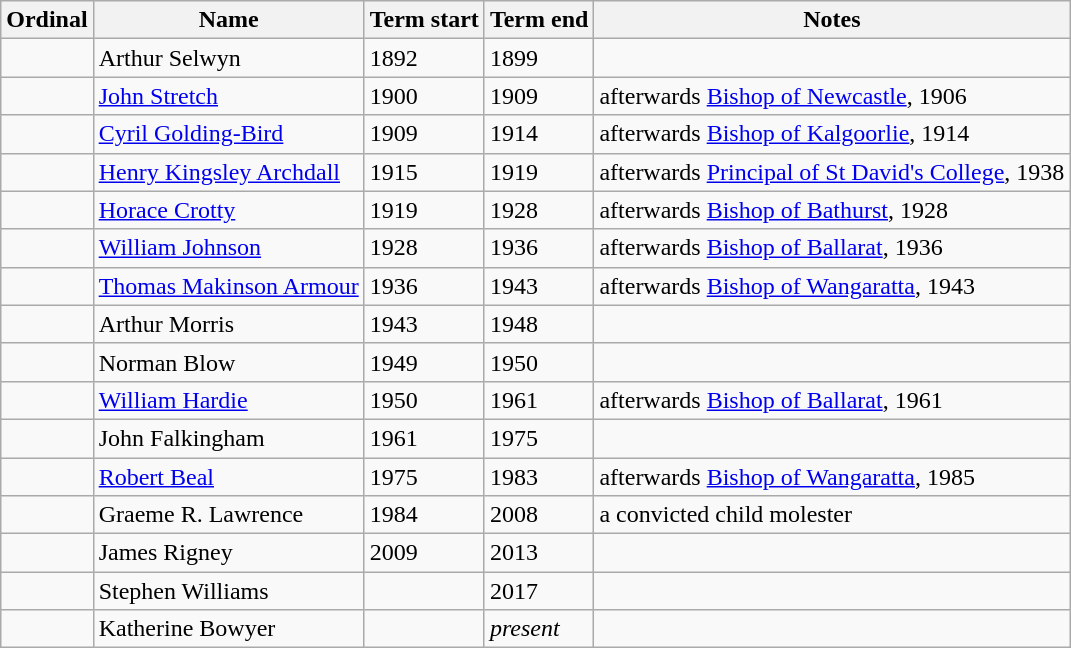<table class="wikitable sortable">
<tr>
<th>Ordinal</th>
<th>Name</th>
<th>Term start</th>
<th>Term end</th>
<th>Notes</th>
</tr>
<tr>
<td align=center></td>
<td>Arthur Selwyn</td>
<td>1892</td>
<td>1899</td>
<td></td>
</tr>
<tr>
<td align=center></td>
<td><a href='#'>John Stretch</a></td>
<td>1900</td>
<td>1909</td>
<td>afterwards <a href='#'>Bishop of Newcastle</a>, 1906</td>
</tr>
<tr>
<td align=center></td>
<td><a href='#'>Cyril Golding-Bird</a></td>
<td>1909</td>
<td>1914</td>
<td>afterwards <a href='#'>Bishop of Kalgoorlie</a>, 1914</td>
</tr>
<tr>
<td align=center></td>
<td><a href='#'>Henry Kingsley Archdall</a></td>
<td>1915</td>
<td>1919</td>
<td>afterwards <a href='#'>Principal of St David's College</a>, 1938</td>
</tr>
<tr>
<td align=center></td>
<td><a href='#'>Horace Crotty</a></td>
<td>1919</td>
<td>1928</td>
<td>afterwards <a href='#'>Bishop of Bathurst</a>, 1928</td>
</tr>
<tr>
<td align=center></td>
<td><a href='#'>William Johnson</a></td>
<td>1928</td>
<td>1936</td>
<td>afterwards <a href='#'>Bishop of Ballarat</a>, 1936</td>
</tr>
<tr>
<td align=center></td>
<td><a href='#'>Thomas Makinson Armour</a></td>
<td>1936</td>
<td>1943</td>
<td>afterwards <a href='#'>Bishop of Wangaratta</a>, 1943</td>
</tr>
<tr>
<td align=center></td>
<td>Arthur Morris</td>
<td>1943</td>
<td>1948</td>
<td></td>
</tr>
<tr>
<td align=center></td>
<td>Norman Blow</td>
<td>1949</td>
<td>1950</td>
<td></td>
</tr>
<tr>
<td align=center></td>
<td><a href='#'>William Hardie</a></td>
<td>1950</td>
<td>1961</td>
<td>afterwards <a href='#'>Bishop of Ballarat</a>, 1961</td>
</tr>
<tr>
<td align=center></td>
<td>John Falkingham</td>
<td>1961</td>
<td>1975</td>
<td></td>
</tr>
<tr>
<td align=center></td>
<td><a href='#'>Robert Beal</a></td>
<td>1975</td>
<td>1983</td>
<td>afterwards <a href='#'>Bishop of Wangaratta</a>, 1985</td>
</tr>
<tr>
<td align=center></td>
<td>Graeme R. Lawrence</td>
<td>1984</td>
<td>2008</td>
<td>a convicted child molester</td>
</tr>
<tr>
<td align=center></td>
<td>James Rigney</td>
<td>2009</td>
<td>2013</td>
<td></td>
</tr>
<tr>
<td align=center></td>
<td>Stephen Williams</td>
<td></td>
<td>2017</td>
<td></td>
</tr>
<tr>
<td align=center></td>
<td>Katherine Bowyer</td>
<td></td>
<td><em>present</em></td>
<td></td>
</tr>
</table>
